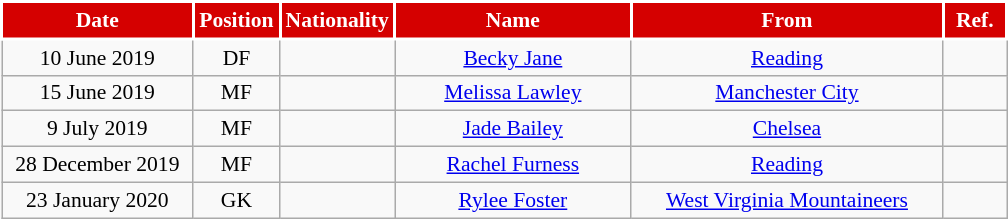<table class="wikitable" style="text-align:center; font-size:90%; ">
<tr>
<th style="background:#d50000;color:white;border:2px solid #ffffff; width:120px;">Date</th>
<th style="background:#d50000;color:white;border:2px solid #ffffff; width:50px;">Position</th>
<th style="background:#d50000;color:white;border:2px solid #ffffff; width:50px;">Nationality</th>
<th style="background:#d50000;color:white;border:2px solid #ffffff; width:150px;">Name</th>
<th style="background:#d50000;color:white;border:2px solid #ffffff; width:200px;">From</th>
<th style="background:#d50000;color:white;border:2px solid #ffffff; width:35px;">Ref.</th>
</tr>
<tr>
<td>10 June 2019</td>
<td>DF</td>
<td></td>
<td><a href='#'>Becky Jane</a></td>
<td> <a href='#'>Reading</a></td>
<td></td>
</tr>
<tr>
<td>15 June 2019</td>
<td>MF</td>
<td></td>
<td><a href='#'>Melissa Lawley</a></td>
<td> <a href='#'>Manchester City</a></td>
<td></td>
</tr>
<tr>
<td>9 July 2019</td>
<td>MF</td>
<td></td>
<td><a href='#'>Jade Bailey</a></td>
<td> <a href='#'>Chelsea</a></td>
<td></td>
</tr>
<tr>
<td>28 December 2019</td>
<td>MF</td>
<td></td>
<td><a href='#'>Rachel Furness</a></td>
<td> <a href='#'>Reading</a></td>
<td></td>
</tr>
<tr>
<td>23 January 2020</td>
<td>GK</td>
<td></td>
<td><a href='#'>Rylee Foster</a></td>
<td> <a href='#'>West Virginia Mountaineers</a></td>
<td></td>
</tr>
</table>
